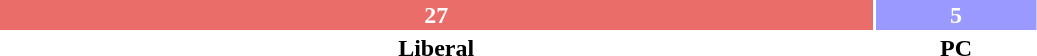<table style="width:55%; text-align:center;">
<tr style="color:white;">
<td style="background:#EA6D6A; width:84.38%;"><strong>27</strong></td>
<td style="background:#9999FF; width:15.62%;"><strong>5</strong></td>
</tr>
<tr>
<td><span><strong>Liberal</strong></span></td>
<td><span><strong>PC</strong></span></td>
</tr>
</table>
